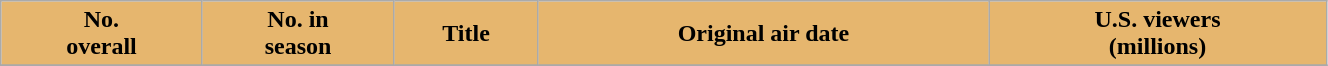<table class="wikitable plainrowheaders" width="70%">
<tr>
<th style="background-color: #e6b66e; color:#000;">No. <br> overall</th>
<th style="background-color: #e6b66e; color:#000;">No. in <br> season</th>
<th style="background-color: #e6b66e; color:#000;">Title</th>
<th style="background-color: #e6b66e; color:#000;">Original air date</th>
<th style="background-color: #e6b66e; color:#000;">U.S. viewers<br>(millions)</th>
</tr>
<tr>
</tr>
</table>
